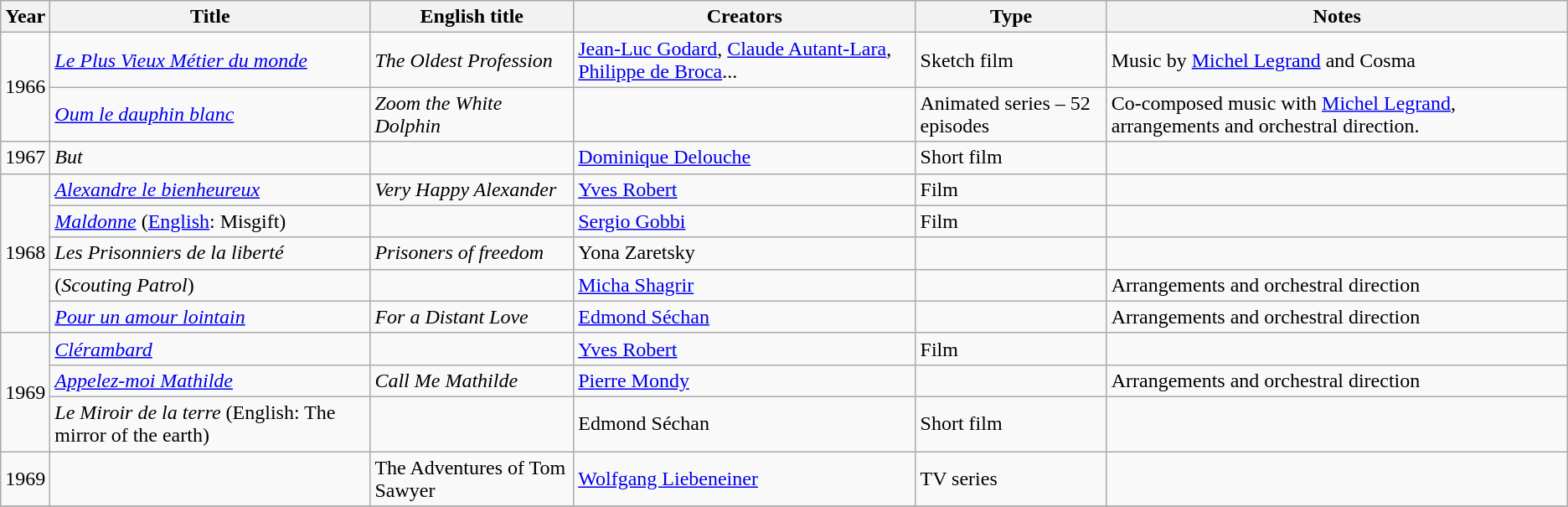<table class="wikitable sortable">
<tr>
<th>Year</th>
<th>Title</th>
<th>English title</th>
<th>Creators</th>
<th>Type</th>
<th>Notes</th>
</tr>
<tr>
<td rowspan="2">1966</td>
<td><em><a href='#'>Le Plus Vieux Métier du monde</a></em></td>
<td><em>The Oldest Profession</em></td>
<td><a href='#'>Jean-Luc Godard</a>, <a href='#'>Claude Autant-Lara</a>, <a href='#'>Philippe de Broca</a>...</td>
<td>Sketch film</td>
<td>Music by <a href='#'>Michel Legrand</a> and Cosma</td>
</tr>
<tr>
<td><em><a href='#'>Oum le dauphin blanc</a></em></td>
<td><em>Zoom the White Dolphin</em></td>
<td></td>
<td>Animated series – 52 episodes</td>
<td>Co-composed music with <a href='#'>Michel Legrand</a>, arrangements and orchestral direction.</td>
</tr>
<tr>
<td>1967</td>
<td><em>But</em></td>
<td></td>
<td><a href='#'>Dominique Delouche</a></td>
<td>Short film</td>
<td></td>
</tr>
<tr>
<td rowspan="5">1968</td>
<td><em><a href='#'>Alexandre le bienheureux</a></em></td>
<td><em>Very Happy Alexander</em></td>
<td><a href='#'>Yves Robert</a></td>
<td>Film</td>
<td></td>
</tr>
<tr>
<td><em><a href='#'>Maldonne</a></em> (<a href='#'>English</a>: Misgift)</td>
<td></td>
<td><a href='#'>Sergio Gobbi</a></td>
<td>Film</td>
<td></td>
</tr>
<tr>
<td><em>Les Prisonniers de la liberté</em></td>
<td><em>Prisoners of freedom</em></td>
<td>Yona Zaretsky</td>
<td></td>
<td></td>
</tr>
<tr>
<td><em></em> (<em>Scouting Patrol</em>)</td>
<td></td>
<td><a href='#'>Micha Shagrir</a></td>
<td></td>
<td>Arrangements and orchestral direction</td>
</tr>
<tr>
<td><em><a href='#'>Pour un amour lointain</a></em></td>
<td><em>For a Distant Love</em></td>
<td><a href='#'>Edmond Séchan</a></td>
<td></td>
<td>Arrangements and orchestral direction</td>
</tr>
<tr>
<td rowspan="3">1969</td>
<td><em><a href='#'>Clérambard</a></em></td>
<td></td>
<td><a href='#'>Yves Robert</a></td>
<td>Film</td>
<td></td>
</tr>
<tr>
<td><em><a href='#'>Appelez-moi Mathilde</a></em></td>
<td><em>Call Me Mathilde</em></td>
<td><a href='#'>Pierre Mondy</a></td>
<td></td>
<td>Arrangements and orchestral direction</td>
</tr>
<tr>
<td><em>Le Miroir de la terre</em> (English: The mirror of the earth)</td>
<td></td>
<td>Edmond Séchan</td>
<td>Short film</td>
<td></td>
</tr>
<tr>
<td>1969</td>
<td><em></em></td>
<td>The Adventures of Tom Sawyer</td>
<td><a href='#'>Wolfgang Liebeneiner</a></td>
<td>TV series</td>
<td></td>
</tr>
<tr>
</tr>
</table>
